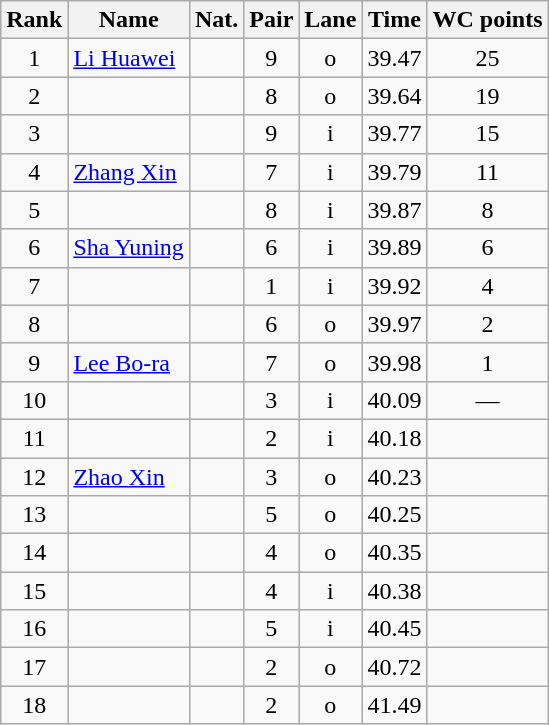<table class="wikitable sortable" style="text-align:center">
<tr>
<th>Rank</th>
<th>Name</th>
<th>Nat.</th>
<th>Pair</th>
<th>Lane</th>
<th>Time</th>
<th>WC points</th>
</tr>
<tr>
<td>1</td>
<td align=left><a href='#'>Li Huawei</a></td>
<td></td>
<td>9</td>
<td>o</td>
<td>39.47</td>
<td>25</td>
</tr>
<tr>
<td>2</td>
<td align=left></td>
<td></td>
<td>8</td>
<td>o</td>
<td>39.64</td>
<td>19</td>
</tr>
<tr>
<td>3</td>
<td align=left></td>
<td></td>
<td>9</td>
<td>i</td>
<td>39.77</td>
<td>15</td>
</tr>
<tr>
<td>4</td>
<td align=left><a href='#'>Zhang Xin</a></td>
<td></td>
<td>7</td>
<td>i</td>
<td>39.79</td>
<td>11</td>
</tr>
<tr>
<td>5</td>
<td align=left></td>
<td></td>
<td>8</td>
<td>i</td>
<td>39.87</td>
<td>8</td>
</tr>
<tr>
<td>6</td>
<td align=left><a href='#'>Sha Yuning</a></td>
<td></td>
<td>6</td>
<td>i</td>
<td>39.89</td>
<td>6</td>
</tr>
<tr>
<td>7</td>
<td align=left></td>
<td></td>
<td>1</td>
<td>i</td>
<td>39.92</td>
<td>4</td>
</tr>
<tr>
<td>8</td>
<td align=left></td>
<td></td>
<td>6</td>
<td>o</td>
<td>39.97</td>
<td>2</td>
</tr>
<tr>
<td>9</td>
<td align=left><a href='#'>Lee Bo-ra</a></td>
<td></td>
<td>7</td>
<td>o</td>
<td>39.98</td>
<td>1</td>
</tr>
<tr>
<td>10</td>
<td align=left></td>
<td></td>
<td>3</td>
<td>i</td>
<td>40.09</td>
<td>—</td>
</tr>
<tr>
<td>11</td>
<td align=left></td>
<td></td>
<td>2</td>
<td>i</td>
<td>40.18</td>
<td></td>
</tr>
<tr>
<td>12</td>
<td align=left><a href='#'>Zhao Xin</a></td>
<td></td>
<td>3</td>
<td>o</td>
<td>40.23</td>
<td></td>
</tr>
<tr>
<td>13</td>
<td align=left></td>
<td></td>
<td>5</td>
<td>o</td>
<td>40.25</td>
<td></td>
</tr>
<tr>
<td>14</td>
<td align=left></td>
<td></td>
<td>4</td>
<td>o</td>
<td>40.35</td>
<td></td>
</tr>
<tr>
<td>15</td>
<td align=left></td>
<td></td>
<td>4</td>
<td>i</td>
<td>40.38</td>
<td></td>
</tr>
<tr>
<td>16</td>
<td align=left></td>
<td></td>
<td>5</td>
<td>i</td>
<td>40.45</td>
<td></td>
</tr>
<tr>
<td>17</td>
<td align=left></td>
<td></td>
<td>2</td>
<td>o</td>
<td>40.72</td>
<td></td>
</tr>
<tr>
<td>18</td>
<td align=left></td>
<td></td>
<td>2</td>
<td>o</td>
<td>41.49</td>
<td></td>
</tr>
</table>
